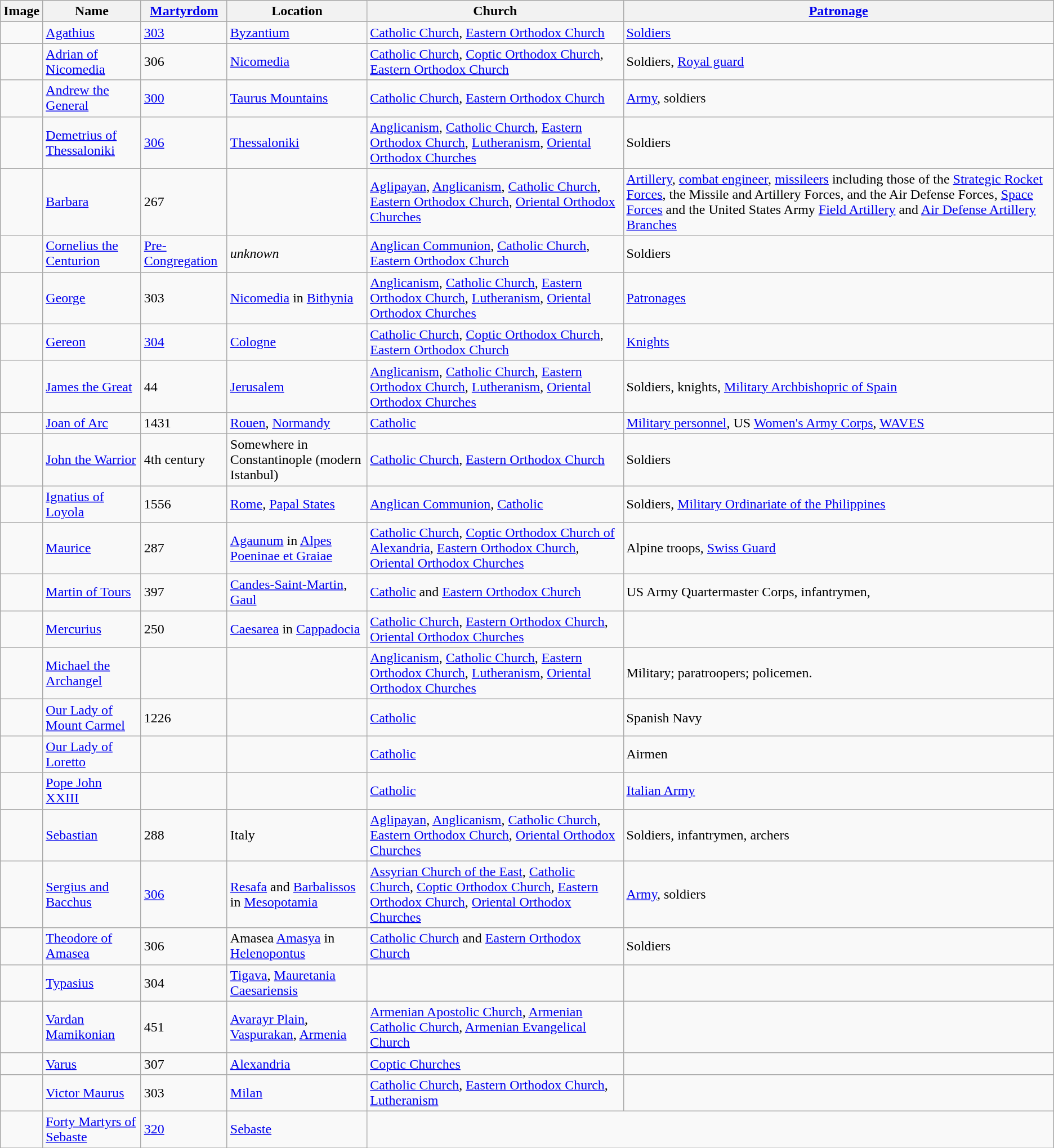<table class="wikitable sortable">
<tr>
<th>Image</th>
<th>Name</th>
<th><a href='#'>Martyrdom</a></th>
<th>Location</th>
<th>Church</th>
<th><a href='#'>Patronage</a></th>
</tr>
<tr>
<td></td>
<td><a href='#'>Agathius</a></td>
<td><a href='#'>303</a></td>
<td><a href='#'>Byzantium</a></td>
<td><a href='#'>Catholic Church</a>, <a href='#'>Eastern Orthodox Church</a></td>
<td><a href='#'>Soldiers</a></td>
</tr>
<tr>
<td></td>
<td><a href='#'>Adrian of Nicomedia</a></td>
<td>306</td>
<td><a href='#'>Nicomedia</a></td>
<td><a href='#'>Catholic Church</a>, <a href='#'>Coptic Orthodox Church</a>, <a href='#'>Eastern Orthodox Church</a></td>
<td>Soldiers, <a href='#'>Royal guard</a></td>
</tr>
<tr>
<td></td>
<td><a href='#'>Andrew the General</a></td>
<td><a href='#'>300</a></td>
<td><a href='#'>Taurus Mountains</a></td>
<td><a href='#'>Catholic Church</a>, <a href='#'>Eastern Orthodox Church</a></td>
<td><a href='#'>Army</a>, soldiers</td>
</tr>
<tr>
<td></td>
<td><a href='#'>Demetrius of Thessaloniki</a></td>
<td><a href='#'>306</a></td>
<td><a href='#'>Thessaloniki</a></td>
<td><a href='#'>Anglicanism</a>, <a href='#'>Catholic Church</a>, <a href='#'>Eastern Orthodox Church</a>, <a href='#'>Lutheranism</a>, <a href='#'>Oriental Orthodox Churches</a></td>
<td>Soldiers</td>
</tr>
<tr>
<td></td>
<td><a href='#'>Barbara</a></td>
<td>267</td>
<td></td>
<td><a href='#'>Aglipayan</a>, <a href='#'>Anglicanism</a>, <a href='#'>Catholic Church</a>, <a href='#'>Eastern Orthodox Church</a>, <a href='#'>Oriental Orthodox Churches</a></td>
<td><a href='#'>Artillery</a>, <a href='#'>combat engineer</a>, <a href='#'>missileers</a> including those of the <a href='#'>Strategic Rocket Forces</a>, the Missile and Artillery Forces, and the Air Defense Forces, <a href='#'>Space Forces</a> and the United States Army <a href='#'>Field Artillery</a> and <a href='#'>Air Defense Artillery Branches</a></td>
</tr>
<tr>
<td></td>
<td><a href='#'>Cornelius the Centurion</a></td>
<td><a href='#'>Pre-Congregation</a></td>
<td><em>unknown</em></td>
<td><a href='#'>Anglican Communion</a>, <a href='#'>Catholic Church</a>, <a href='#'>Eastern Orthodox Church</a></td>
<td>Soldiers</td>
</tr>
<tr>
<td></td>
<td><a href='#'>George</a></td>
<td>303</td>
<td><a href='#'>Nicomedia</a> in <a href='#'>Bithynia</a></td>
<td><a href='#'>Anglicanism</a>, <a href='#'>Catholic Church</a>, <a href='#'>Eastern Orthodox Church</a>, <a href='#'>Lutheranism</a>, <a href='#'>Oriental Orthodox Churches</a></td>
<td><a href='#'>Patronages</a></td>
</tr>
<tr>
<td></td>
<td><a href='#'>Gereon</a></td>
<td><a href='#'>304</a></td>
<td><a href='#'>Cologne</a></td>
<td><a href='#'>Catholic Church</a>, <a href='#'>Coptic Orthodox Church</a>, <a href='#'>Eastern Orthodox Church</a></td>
<td><a href='#'>Knights</a></td>
</tr>
<tr>
<td></td>
<td><a href='#'>James the Great</a></td>
<td>44</td>
<td><a href='#'>Jerusalem</a></td>
<td><a href='#'>Anglicanism</a>, <a href='#'>Catholic Church</a>, <a href='#'>Eastern Orthodox Church</a>, <a href='#'>Lutheranism</a>, <a href='#'>Oriental Orthodox Churches</a></td>
<td>Soldiers, knights, <a href='#'>Military Archbishopric of Spain</a></td>
</tr>
<tr>
<td></td>
<td><a href='#'>Joan of Arc</a></td>
<td>1431</td>
<td><a href='#'>Rouen</a>, <a href='#'>Normandy</a></td>
<td><a href='#'>Catholic</a></td>
<td><a href='#'>Military personnel</a>, US <a href='#'>Women's Army Corps</a>, <a href='#'>WAVES</a></td>
</tr>
<tr>
<td></td>
<td><a href='#'>John the Warrior</a></td>
<td>4th century</td>
<td>Somewhere in Constantinople (modern Istanbul)</td>
<td><a href='#'>Catholic Church</a>, <a href='#'>Eastern Orthodox Church</a></td>
<td>Soldiers</td>
</tr>
<tr>
<td></td>
<td><a href='#'>Ignatius of Loyola</a></td>
<td>1556</td>
<td><a href='#'>Rome</a>, <a href='#'>Papal States</a></td>
<td><a href='#'>Anglican Communion</a>, <a href='#'>Catholic</a></td>
<td>Soldiers, <a href='#'>Military Ordinariate of the Philippines</a></td>
</tr>
<tr>
<td></td>
<td><a href='#'>Maurice</a></td>
<td>287</td>
<td><a href='#'>Agaunum</a> in <a href='#'>Alpes Poeninae et Graiae</a></td>
<td><a href='#'>Catholic Church</a>, <a href='#'>Coptic Orthodox Church of Alexandria</a>, <a href='#'>Eastern Orthodox Church</a>, <a href='#'>Oriental Orthodox Churches</a></td>
<td>Alpine troops, <a href='#'>Swiss Guard</a></td>
</tr>
<tr>
<td></td>
<td><a href='#'>Martin of Tours</a></td>
<td>397</td>
<td><a href='#'>Candes-Saint-Martin</a>, <a href='#'>Gaul</a></td>
<td><a href='#'>Catholic</a> and <a href='#'>Eastern Orthodox Church</a></td>
<td>US Army Quartermaster Corps, infantrymen,</td>
</tr>
<tr>
<td></td>
<td><a href='#'>Mercurius</a></td>
<td>250</td>
<td><a href='#'>Caesarea</a> in <a href='#'>Cappadocia</a></td>
<td><a href='#'>Catholic Church</a>, <a href='#'>Eastern Orthodox Church</a>, <a href='#'>Oriental Orthodox Churches</a></td>
</tr>
<tr>
<td></td>
<td><a href='#'>Michael the Archangel</a></td>
<td></td>
<td></td>
<td><a href='#'>Anglicanism</a>, <a href='#'>Catholic Church</a>, <a href='#'>Eastern Orthodox Church</a>, <a href='#'>Lutheranism</a>, <a href='#'>Oriental Orthodox Churches</a></td>
<td>Military;  paratroopers; policemen.</td>
</tr>
<tr>
<td></td>
<td><a href='#'>Our Lady of Mount Carmel</a></td>
<td>1226</td>
<td></td>
<td><a href='#'>Catholic</a></td>
<td>Spanish Navy</td>
</tr>
<tr>
<td></td>
<td><a href='#'>Our Lady of Loretto</a></td>
<td></td>
<td></td>
<td><a href='#'>Catholic</a></td>
<td>Airmen</td>
</tr>
<tr>
<td></td>
<td><a href='#'>Pope John XXIII</a></td>
<td></td>
<td></td>
<td><a href='#'>Catholic</a></td>
<td><a href='#'>Italian Army</a></td>
</tr>
<tr>
<td></td>
<td><a href='#'>Sebastian</a></td>
<td>288</td>
<td>Italy</td>
<td><a href='#'>Aglipayan</a>, <a href='#'>Anglicanism</a>, <a href='#'>Catholic Church</a>, <a href='#'>Eastern Orthodox Church</a>, <a href='#'>Oriental Orthodox Churches</a></td>
<td>Soldiers, infantrymen, archers</td>
</tr>
<tr>
<td></td>
<td><a href='#'>Sergius and Bacchus</a></td>
<td><a href='#'>306</a></td>
<td><a href='#'>Resafa</a> and <a href='#'>Barbalissos</a> in <a href='#'>Mesopotamia</a></td>
<td><a href='#'>Assyrian Church of the East</a>, <a href='#'>Catholic Church</a>, <a href='#'>Coptic Orthodox Church</a>, <a href='#'>Eastern Orthodox Church</a>, <a href='#'>Oriental Orthodox Churches</a></td>
<td><a href='#'>Army</a>, soldiers</td>
</tr>
<tr>
<td></td>
<td><a href='#'>Theodore of Amasea</a></td>
<td>306</td>
<td>Amasea <a href='#'>Amasya</a> in <a href='#'>Helenopontus</a></td>
<td><a href='#'>Catholic Church</a> and <a href='#'>Eastern Orthodox Church</a></td>
<td>Soldiers</td>
</tr>
<tr>
<td></td>
<td><a href='#'>Typasius</a></td>
<td>304</td>
<td><a href='#'>Tigava</a>, <a href='#'>Mauretania Caesariensis</a></td>
<td></td>
<td></td>
</tr>
<tr>
<td></td>
<td><a href='#'>Vardan Mamikonian</a></td>
<td>451</td>
<td><a href='#'>Avarayr Plain</a>, <a href='#'>Vaspurakan</a>, <a href='#'>Armenia</a></td>
<td><a href='#'>Armenian Apostolic Church</a>, <a href='#'>Armenian Catholic Church</a>, <a href='#'>Armenian Evangelical Church</a></td>
<td></td>
</tr>
<tr>
<td></td>
<td><a href='#'>Varus</a></td>
<td>307</td>
<td><a href='#'>Alexandria</a></td>
<td><a href='#'>Coptic Churches</a></td>
<td></td>
</tr>
<tr>
<td></td>
<td><a href='#'>Victor Maurus</a></td>
<td>303</td>
<td><a href='#'>Milan</a></td>
<td><a href='#'>Catholic Church</a>, <a href='#'>Eastern Orthodox Church</a>, <a href='#'>Lutheranism</a></td>
<td></td>
</tr>
<tr>
<td></td>
<td><a href='#'>Forty Martyrs of Sebaste</a></td>
<td><a href='#'>320</a></td>
<td><a href='#'>Sebaste</a></td>
</tr>
<tr>
</tr>
</table>
